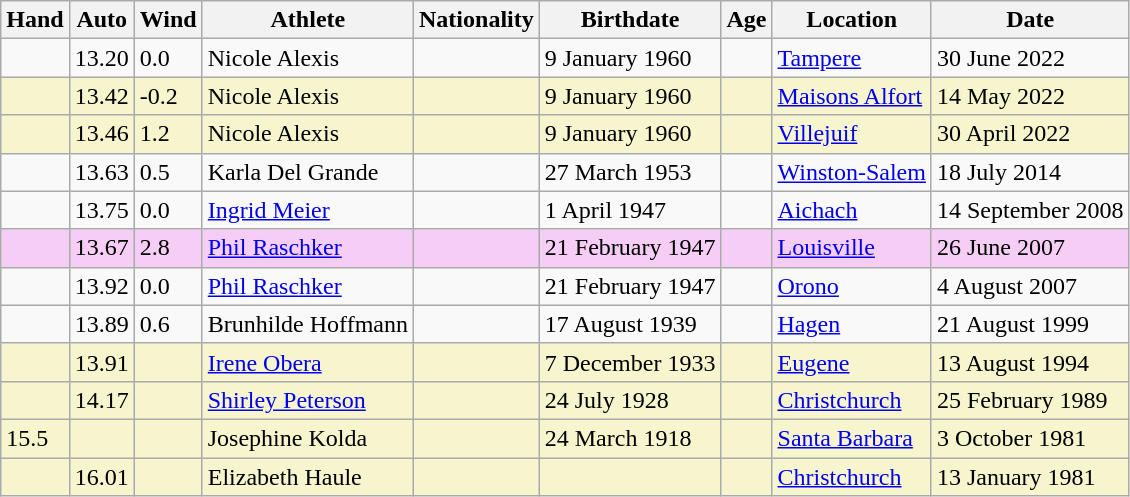<table class="wikitable">
<tr>
<th>Hand</th>
<th>Auto</th>
<th>Wind</th>
<th>Athlete</th>
<th>Nationality</th>
<th>Birthdate</th>
<th>Age</th>
<th>Location</th>
<th>Date</th>
</tr>
<tr>
<td></td>
<td>13.20</td>
<td>0.0</td>
<td>Nicole Alexis</td>
<td></td>
<td>9 January 1960</td>
<td></td>
<td><a href='#'>Tampere</a></td>
<td>30 June 2022</td>
</tr>
<tr bgcolor=#f6F5CE>
<td></td>
<td>13.42</td>
<td>-0.2</td>
<td>Nicole Alexis</td>
<td></td>
<td>9 January 1960</td>
<td></td>
<td><a href='#'>Maisons Alfort</a></td>
<td>14 May 2022</td>
</tr>
<tr bgcolor=#f6F5CE>
<td></td>
<td>13.46</td>
<td>1.2</td>
<td>Nicole Alexis</td>
<td></td>
<td>9 January 1960</td>
<td></td>
<td><a href='#'>Villejuif</a></td>
<td>30 April 2022</td>
</tr>
<tr>
<td></td>
<td>13.63</td>
<td>0.5</td>
<td>Karla Del Grande</td>
<td></td>
<td>27 March 1953</td>
<td></td>
<td><a href='#'>Winston-Salem</a></td>
<td>18 July 2014 </td>
</tr>
<tr>
<td></td>
<td>13.75</td>
<td>0.0</td>
<td><a href='#'>Ingrid Meier</a></td>
<td></td>
<td>1 April 1947</td>
<td></td>
<td><a href='#'>Aichach</a></td>
<td>14 September 2008</td>
</tr>
<tr bgcolor=#f6CEF5>
<td></td>
<td>13.67</td>
<td>2.8</td>
<td><a href='#'>Phil Raschker</a></td>
<td></td>
<td>21 February 1947</td>
<td></td>
<td><a href='#'>Louisville</a></td>
<td>26 June 2007</td>
</tr>
<tr>
<td></td>
<td>13.92</td>
<td>0.0</td>
<td><a href='#'>Phil Raschker</a></td>
<td></td>
<td>21 February 1947</td>
<td></td>
<td><a href='#'>Orono</a></td>
<td>4 August 2007</td>
</tr>
<tr>
<td></td>
<td>13.89</td>
<td>0.6</td>
<td>Brunhilde Hoffmann</td>
<td></td>
<td>17 August 1939</td>
<td></td>
<td><a href='#'>Hagen</a></td>
<td>21 August 1999</td>
</tr>
<tr bgcolor=#f6F5CE>
<td></td>
<td>13.91</td>
<td></td>
<td><a href='#'>Irene Obera</a></td>
<td></td>
<td>7 December 1933</td>
<td></td>
<td><a href='#'>Eugene</a></td>
<td>13 August 1994</td>
</tr>
<tr bgcolor=#f6F5CE>
<td></td>
<td>14.17</td>
<td></td>
<td><a href='#'>Shirley Peterson</a></td>
<td></td>
<td>24 July 1928</td>
<td></td>
<td><a href='#'>Christchurch</a></td>
<td>25 February 1989</td>
</tr>
<tr bgcolor=#f6F5CE>
<td>15.5</td>
<td></td>
<td></td>
<td>Josephine Kolda</td>
<td></td>
<td>24 March 1918</td>
<td></td>
<td><a href='#'>Santa Barbara</a></td>
<td>3 October 1981</td>
</tr>
<tr bgcolor=#f6F5CE>
<td></td>
<td>16.01</td>
<td></td>
<td>Elizabeth Haule</td>
<td></td>
<td></td>
<td></td>
<td><a href='#'>Christchurch</a></td>
<td>13 January 1981</td>
</tr>
</table>
